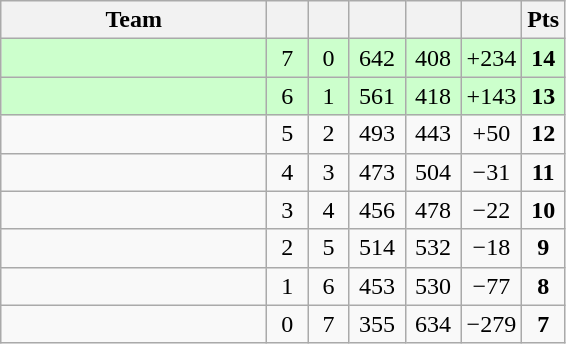<table class="wikitable" style="text-align:center;">
<tr>
<th width=170>Team</th>
<th width=20></th>
<th width=20></th>
<th width=30></th>
<th width=30></th>
<th width=30></th>
<th width=20>Pts</th>
</tr>
<tr bgcolor="#ccffcc">
<td align=left></td>
<td>7</td>
<td>0</td>
<td>642</td>
<td>408</td>
<td>+234</td>
<td><strong>14</strong></td>
</tr>
<tr bgcolor="#ccffcc">
<td align=left></td>
<td>6</td>
<td>1</td>
<td>561</td>
<td>418</td>
<td>+143</td>
<td><strong>13</strong></td>
</tr>
<tr>
<td align=left></td>
<td>5</td>
<td>2</td>
<td>493</td>
<td>443</td>
<td>+50</td>
<td><strong>12</strong></td>
</tr>
<tr>
<td align=left></td>
<td>4</td>
<td>3</td>
<td>473</td>
<td>504</td>
<td>−31</td>
<td><strong>11</strong></td>
</tr>
<tr>
<td align=left></td>
<td>3</td>
<td>4</td>
<td>456</td>
<td>478</td>
<td>−22</td>
<td><strong>10</strong></td>
</tr>
<tr>
<td align=left></td>
<td>2</td>
<td>5</td>
<td>514</td>
<td>532</td>
<td>−18</td>
<td><strong>9</strong></td>
</tr>
<tr>
<td align=left></td>
<td>1</td>
<td>6</td>
<td>453</td>
<td>530</td>
<td>−77</td>
<td><strong>8</strong></td>
</tr>
<tr>
<td align=left></td>
<td>0</td>
<td>7</td>
<td>355</td>
<td>634</td>
<td>−279</td>
<td><strong>7</strong></td>
</tr>
</table>
